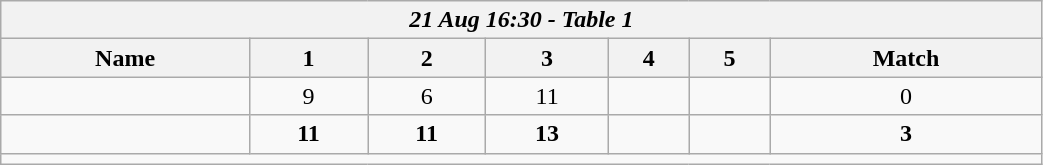<table class=wikitable style="text-align:center; width: 55%">
<tr>
<th colspan=17><em>21 Aug 16:30 - Table 1</em></th>
</tr>
<tr>
<th>Name</th>
<th>1</th>
<th>2</th>
<th>3</th>
<th>4</th>
<th>5</th>
<th>Match</th>
</tr>
<tr>
<td style="text-align:left;"></td>
<td>9</td>
<td>6</td>
<td>11</td>
<td></td>
<td></td>
<td>0</td>
</tr>
<tr>
<td style="text-align:left;"><strong></strong></td>
<td><strong>11</strong></td>
<td><strong>11</strong></td>
<td><strong>13</strong></td>
<td></td>
<td></td>
<td><strong>3</strong></td>
</tr>
<tr>
<td colspan=17></td>
</tr>
</table>
